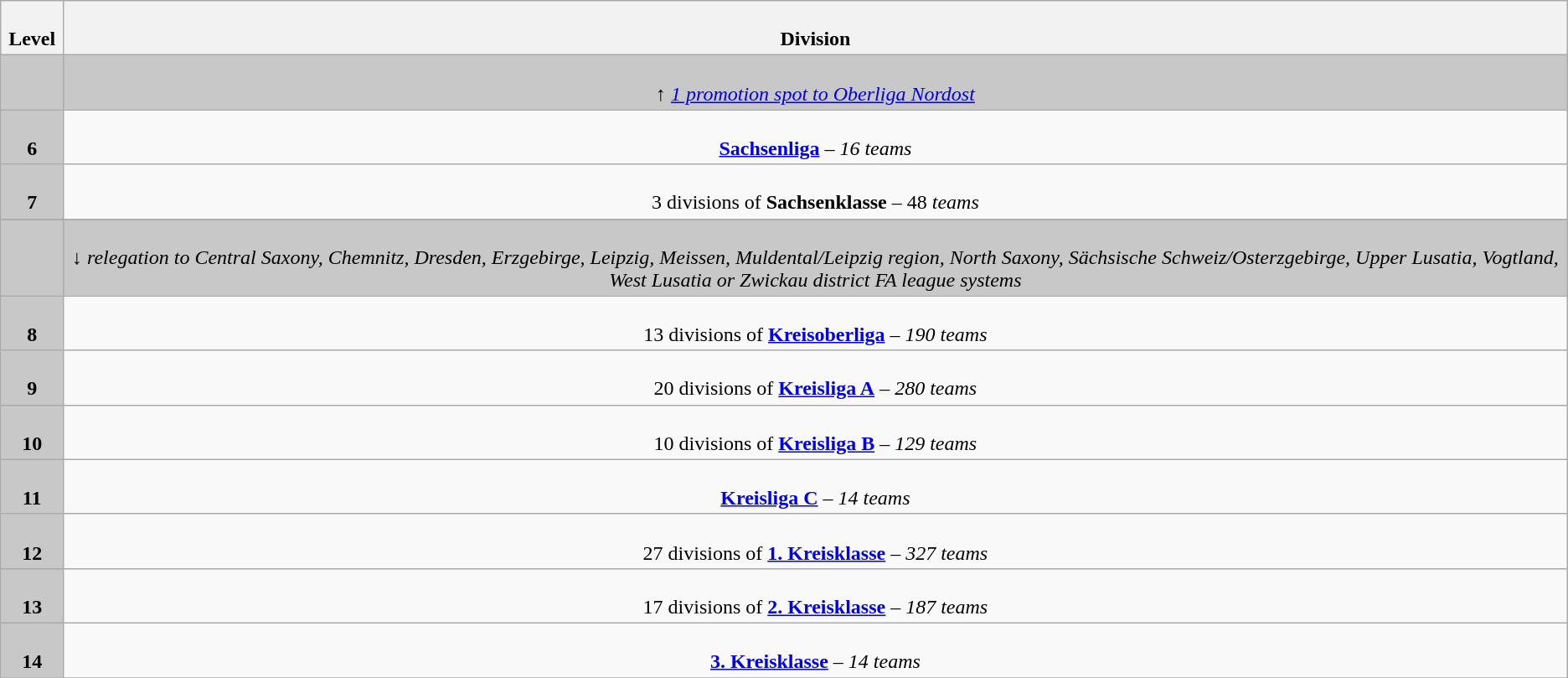<table class="wikitable" style="text-align:center">
<tr>
<th colspan="1" width="4%"><br>Level</th>
<th colspan="1"><br>Division</th>
</tr>
<tr style="background:#c8c8c8">
<td colspan="1"></td>
<td colspan="1"><br><em>↑ <a href='#'>1 promotion spot to Oberliga Nordost</a></em></td>
</tr>
<tr>
<td colspan="1" style="background:#c8c8c8"><br><strong>6</strong></td>
<td colspan="1"><br><strong><a href='#'>Sachsenliga</a></strong> – <em>16 teams</em></td>
</tr>
<tr>
<td colspan="1" style="background:#c8c8c8"><br><strong>7</strong></td>
<td colspan="1"><br>3 divisions of <strong>Sachsenklasse</strong> – 48 <em>teams</em></td>
</tr>
<tr>
</tr>
<tr style="background:#c8c8c8">
<td colspan="1" width="4%"></td>
<td colspan="1" width="96%"><br><em>↓ relegation to Central Saxony, Chemnitz, Dresden, Erzgebirge, Leipzig, Meissen, Muldental/Leipzig region, North Saxony, Sächsische Schweiz/Osterzgebirge, Upper Lusatia, Vogtland, West Lusatia or Zwickau district FA league systems</em></td>
</tr>
<tr>
<td colspan="1" style="background:#c8c8c8"><br><strong>8</strong></td>
<td colspan="1"><br>13 divisions of <strong><a href='#'>Kreisoberliga</a></strong> – <em>190 teams</em></td>
</tr>
<tr>
<td colspan="1" style="background:#c8c8c8"><br><strong>9</strong></td>
<td colspan="1"><br>20 divisions of <strong><a href='#'>Kreisliga A</a></strong> – <em>280 teams</em></td>
</tr>
<tr>
<td colspan="1" style="background:#c8c8c8"><br><strong>10</strong></td>
<td colspan="1"><br>10 divisions of <strong><a href='#'>Kreisliga B</a></strong> – <em>129 teams</em></td>
</tr>
<tr>
<td colspan="1" style="background:#c8c8c8"><br><strong>11</strong></td>
<td colspan="1"><br><strong><a href='#'>Kreisliga C</a></strong> – <em>14 teams</em></td>
</tr>
<tr>
<td colspan="1" style="background:#c8c8c8"><br><strong>12</strong></td>
<td colspan="1"><br>27 divisions of <strong><a href='#'>1. Kreisklasse</a></strong> – <em>327 teams</em></td>
</tr>
<tr>
<td colspan="1" style="background:#c8c8c8"><br><strong>13</strong></td>
<td colspan="1"><br>17 divisions of <strong><a href='#'>2. Kreisklasse</a></strong> – <em>187 teams</em></td>
</tr>
<tr>
<td colspan="1" style="background:#c8c8c8"><br><strong>14</strong></td>
<td colspan="1"><br><strong><a href='#'>3. Kreisklasse</a></strong> – <em>14 teams</em></td>
</tr>
<tr>
</tr>
</table>
